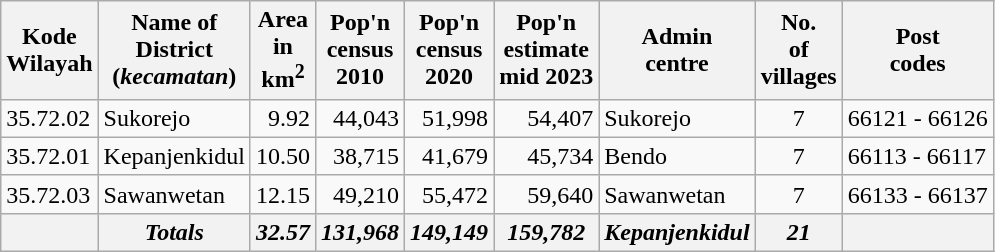<table class="sortable wikitable">
<tr>
<th>Kode <br>Wilayah</th>
<th>Name of <br>District<br>(<em>kecamatan</em>)</th>
<th>Area <br> in <br>km<sup>2</sup></th>
<th>Pop'n<br>census<br>2010</th>
<th>Pop'n<br>census<br>2020</th>
<th>Pop'n<br>estimate<br>mid 2023</th>
<th>Admin<br>centre</th>
<th>No.<br>of<br>villages</th>
<th>Post<br>codes</th>
</tr>
<tr>
<td>35.72.02</td>
<td>Sukorejo</td>
<td align="right">9.92</td>
<td align="right">44,043</td>
<td align="right">51,998</td>
<td align="right">54,407</td>
<td>Sukorejo</td>
<td align="center">7</td>
<td>66121 - 66126</td>
</tr>
<tr>
<td>35.72.01</td>
<td>Kepanjenkidul</td>
<td align="right">10.50</td>
<td align="right">38,715</td>
<td align="right">41,679</td>
<td align="right">45,734</td>
<td>Bendo</td>
<td align="center">7</td>
<td>66113 - 66117</td>
</tr>
<tr>
<td>35.72.03</td>
<td>Sawanwetan</td>
<td align="right">12.15</td>
<td align="right">49,210</td>
<td align="right">55,472</td>
<td align="right">59,640</td>
<td>Sawanwetan</td>
<td align="center">7</td>
<td>66133 - 66137</td>
</tr>
<tr>
<th></th>
<th><strong><em>Totals</em></strong></th>
<th align="right"><em>32.57</em></th>
<th align="right"><em>131,968</em></th>
<th align="right"><em>149,149</em></th>
<th align="right"><em>159,782</em></th>
<th><em>Kepanjenkidul</em></th>
<th align="center"><em>21</em></th>
<th></th>
</tr>
</table>
